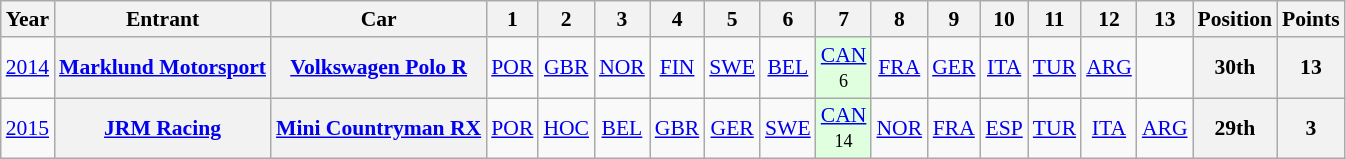<table class="wikitable" style="text-align:center; font-size:90%;">
<tr valign="top">
<th>Year</th>
<th>Entrant</th>
<th>Car</th>
<th>1</th>
<th>2</th>
<th>3</th>
<th>4</th>
<th>5</th>
<th>6</th>
<th>7</th>
<th>8</th>
<th>9</th>
<th>10</th>
<th>11</th>
<th>12</th>
<th>13</th>
<th>Position</th>
<th>Points</th>
</tr>
<tr>
<td><a href='#'>2014</a></td>
<th><a href='#'>Marklund Motorsport</a></th>
<th><a href='#'>Volkswagen Polo R</a></th>
<td><a href='#'>POR</a><br><small></small></td>
<td><a href='#'>GBR</a><br><small></small></td>
<td><a href='#'>NOR</a><br><small></small></td>
<td><a href='#'>FIN</a><br><small></small></td>
<td><a href='#'>SWE</a><br><small></small></td>
<td><a href='#'>BEL</a><br><small></small></td>
<td style="background:#DFFFDF;"><a href='#'>CAN</a><br><small>6</small></td>
<td><a href='#'>FRA</a><br><small></small></td>
<td><a href='#'>GER</a><br><small></small></td>
<td><a href='#'>ITA</a><br><small></small></td>
<td><a href='#'>TUR</a><br><small></small></td>
<td><a href='#'>ARG</a><br><small></small></td>
<td></td>
<th>30th</th>
<th>13</th>
</tr>
<tr>
<td><a href='#'>2015</a></td>
<th><a href='#'>JRM Racing</a></th>
<th><a href='#'>Mini Countryman RX</a></th>
<td><a href='#'>POR</a><br><small></small></td>
<td><a href='#'>HOC</a><br><small></small></td>
<td><a href='#'>BEL</a><br><small></small></td>
<td><a href='#'>GBR</a><br><small></small></td>
<td><a href='#'>GER</a><br><small></small></td>
<td><a href='#'>SWE</a><br><small></small></td>
<td style="background:#DFFFDF;"><a href='#'>CAN</a><br><small>14</small></td>
<td><a href='#'>NOR</a><br><small></small></td>
<td><a href='#'>FRA</a><br><small></small></td>
<td><a href='#'>ESP</a><br><small></small></td>
<td><a href='#'>TUR</a><br><small></small></td>
<td><a href='#'>ITA</a><br><small></small></td>
<td><a href='#'>ARG</a><br><small></small></td>
<th>29th</th>
<th>3</th>
</tr>
</table>
